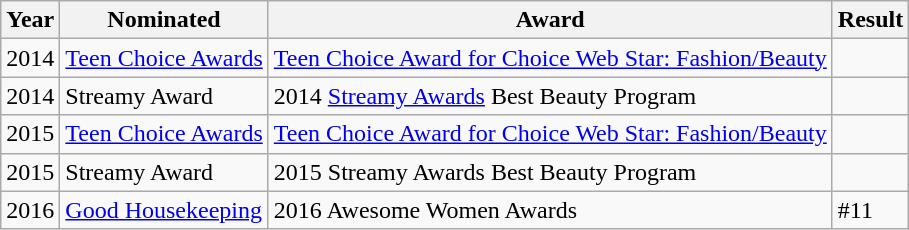<table class="wikitable sortable">
<tr>
<th>Year</th>
<th>Nominated</th>
<th>Award</th>
<th>Result</th>
</tr>
<tr>
<td>2014</td>
<td><a href='#'>Teen Choice Awards</a></td>
<td><a href='#'>Teen Choice Award for Choice Web Star: Fashion/Beauty</a></td>
<td></td>
</tr>
<tr>
<td>2014</td>
<td>Streamy Award</td>
<td>2014 <a href='#'>Streamy Awards</a> Best Beauty Program</td>
<td></td>
</tr>
<tr>
<td>2015</td>
<td><a href='#'>Teen Choice Awards</a></td>
<td><a href='#'>Teen Choice Award for Choice Web Star: Fashion/Beauty</a></td>
<td></td>
</tr>
<tr>
<td>2015</td>
<td>Streamy Award</td>
<td>2015 Streamy Awards Best Beauty Program</td>
<td></td>
</tr>
<tr>
<td>2016</td>
<td><a href='#'>Good Housekeeping</a></td>
<td>2016 Awesome Women Awards</td>
<td>#11</td>
</tr>
</table>
